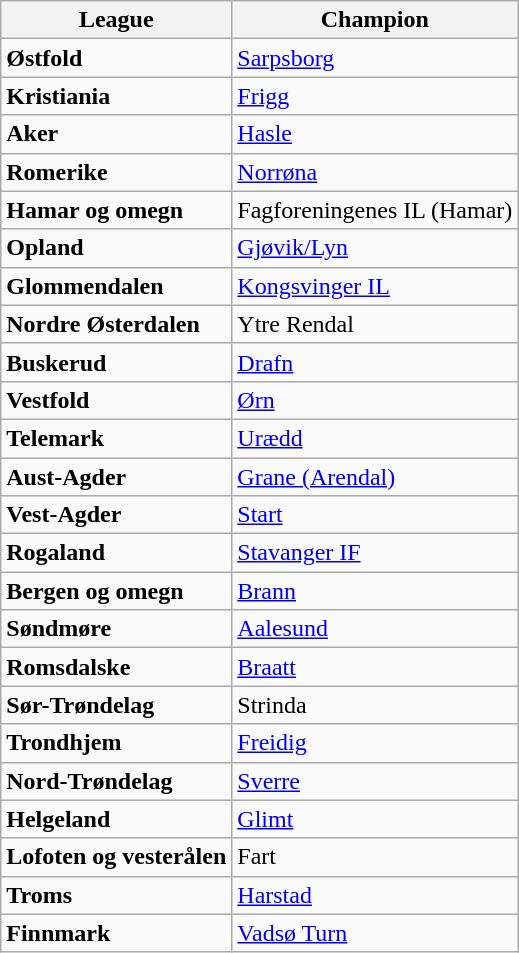<table class="wikitable">
<tr>
<th>League</th>
<th>Champion</th>
</tr>
<tr>
<td><strong>Østfold</strong></td>
<td><a href='#'>Sarpsborg</a></td>
</tr>
<tr>
<td><strong>Kristiania</strong></td>
<td><a href='#'>Frigg</a></td>
</tr>
<tr>
<td><strong>Aker</strong></td>
<td><a href='#'>Hasle</a></td>
</tr>
<tr>
<td><strong>Romerike</strong></td>
<td><a href='#'>Norrøna</a></td>
</tr>
<tr>
<td><strong>Hamar og omegn</strong></td>
<td>Fagforeningenes IL (Hamar)</td>
</tr>
<tr>
<td><strong>Opland</strong></td>
<td><a href='#'>Gjøvik/Lyn</a></td>
</tr>
<tr>
<td><strong>Glommendalen</strong></td>
<td><a href='#'>Kongsvinger IL</a></td>
</tr>
<tr>
<td><strong>Nordre Østerdalen</strong></td>
<td>Ytre Rendal</td>
</tr>
<tr>
<td><strong>Buskerud</strong></td>
<td><a href='#'>Drafn</a></td>
</tr>
<tr>
<td><strong>Vestfold</strong></td>
<td><a href='#'>Ørn</a></td>
</tr>
<tr>
<td><strong>Telemark</strong></td>
<td><a href='#'>Urædd</a></td>
</tr>
<tr>
<td><strong>Aust-Agder</strong></td>
<td><a href='#'>Grane (Arendal)</a></td>
</tr>
<tr>
<td><strong>Vest-Agder</strong></td>
<td><a href='#'>Start</a></td>
</tr>
<tr>
<td><strong>Rogaland</strong></td>
<td><a href='#'>Stavanger IF</a></td>
</tr>
<tr>
<td><strong>Bergen og omegn</strong></td>
<td><a href='#'>Brann</a></td>
</tr>
<tr>
<td><strong>Søndmøre</strong></td>
<td><a href='#'>Aalesund</a></td>
</tr>
<tr>
<td><strong>Romsdalske</strong></td>
<td><a href='#'>Braatt</a></td>
</tr>
<tr>
<td><strong>Sør-Trøndelag</strong></td>
<td>Strinda</td>
</tr>
<tr>
<td><strong>Trondhjem</strong></td>
<td><a href='#'>Freidig</a></td>
</tr>
<tr>
<td><strong>Nord-Trøndelag</strong></td>
<td><a href='#'>Sverre</a></td>
</tr>
<tr>
<td><strong>Helgeland</strong></td>
<td><a href='#'>Glimt</a></td>
</tr>
<tr>
<td><strong>Lofoten og vesterålen</strong></td>
<td>Fart</td>
</tr>
<tr>
<td><strong>Troms</strong></td>
<td><a href='#'>Harstad</a></td>
</tr>
<tr>
<td><strong>Finnmark</strong></td>
<td><a href='#'>Vadsø Turn</a></td>
</tr>
</table>
